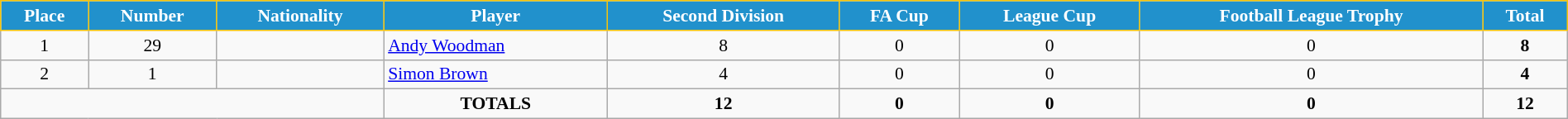<table class="wikitable" style="text-align:center; font-size:90%; width:100%;">
<tr>
<th style="background:#2191CC; color:white; border:1px solid #F7C408; text-align:center;">Place</th>
<th style="background:#2191CC; color:white; border:1px solid #F7C408; text-align:center;">Number</th>
<th style="background:#2191CC; color:white; border:1px solid #F7C408; text-align:center;">Nationality</th>
<th style="background:#2191CC; color:white; border:1px solid #F7C408; text-align:center;">Player</th>
<th style="background:#2191CC; color:white; border:1px solid #F7C408; text-align:center;">Second Division</th>
<th style="background:#2191CC; color:white; border:1px solid #F7C408; text-align:center;">FA Cup</th>
<th style="background:#2191CC; color:white; border:1px solid #F7C408; text-align:center;">League Cup</th>
<th style="background:#2191CC; color:white; border:1px solid #F7C408; text-align:center;">Football League Trophy</th>
<th style="background:#2191CC; color:white; border:1px solid #F7C408; text-align:center;">Total</th>
</tr>
<tr>
<td>1</td>
<td>29</td>
<td></td>
<td align="left"><a href='#'>Andy Woodman</a></td>
<td>8</td>
<td>0</td>
<td>0</td>
<td>0</td>
<td><strong>8</strong></td>
</tr>
<tr>
<td>2</td>
<td>1</td>
<td></td>
<td align="left"><a href='#'>Simon Brown</a></td>
<td>4</td>
<td>0</td>
<td>0</td>
<td>0</td>
<td><strong>4</strong></td>
</tr>
<tr>
<td colspan="3"></td>
<td><strong>TOTALS</strong></td>
<td><strong>12</strong></td>
<td><strong>0</strong></td>
<td><strong>0</strong></td>
<td><strong>0</strong></td>
<td><strong>12</strong></td>
</tr>
</table>
